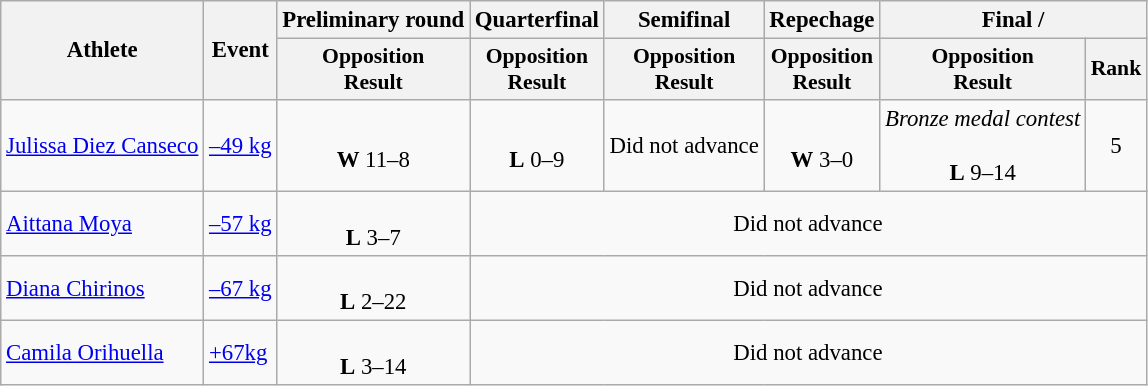<table class=wikitable style=font-size:95%;text-align:center>
<tr>
<th rowspan=2>Athlete</th>
<th rowspan=2>Event</th>
<th>Preliminary round</th>
<th>Quarterfinal</th>
<th>Semifinal</th>
<th>Repechage</th>
<th colspan=2>Final / </th>
</tr>
<tr style=font-size:95%>
<th>Opposition<br>Result</th>
<th>Opposition<br>Result</th>
<th>Opposition<br>Result</th>
<th>Opposition<br>Result</th>
<th>Opposition<br>Result</th>
<th>Rank</th>
</tr>
<tr>
<td align=left><a href='#'>Julissa Diez Canseco</a></td>
<td align=left><a href='#'>–49 kg</a></td>
<td><br><strong>W</strong> 11–8</td>
<td><br><strong>L</strong> 0–9</td>
<td>Did not advance</td>
<td><br><strong>W</strong> 3–0</td>
<td><em>Bronze medal contest</em><br><br><strong>L</strong> 9–14</td>
<td>5</td>
</tr>
<tr align=center>
<td align=left><a href='#'>Aittana Moya</a></td>
<td align=left><a href='#'>–57 kg</a></td>
<td><br><strong>L</strong> 3–7</td>
<td colspan=5>Did not advance</td>
</tr>
<tr align=center>
<td align=left><a href='#'>Diana Chirinos</a></td>
<td align=left><a href='#'>–67 kg</a></td>
<td><br><strong>L</strong> 2–22</td>
<td colspan=5>Did not advance</td>
</tr>
<tr align=center>
<td align=left><a href='#'>Camila Orihuella</a></td>
<td align=left><a href='#'>+67kg</a></td>
<td><br><strong>L</strong> 3–14</td>
<td colspan=5>Did not advance</td>
</tr>
</table>
